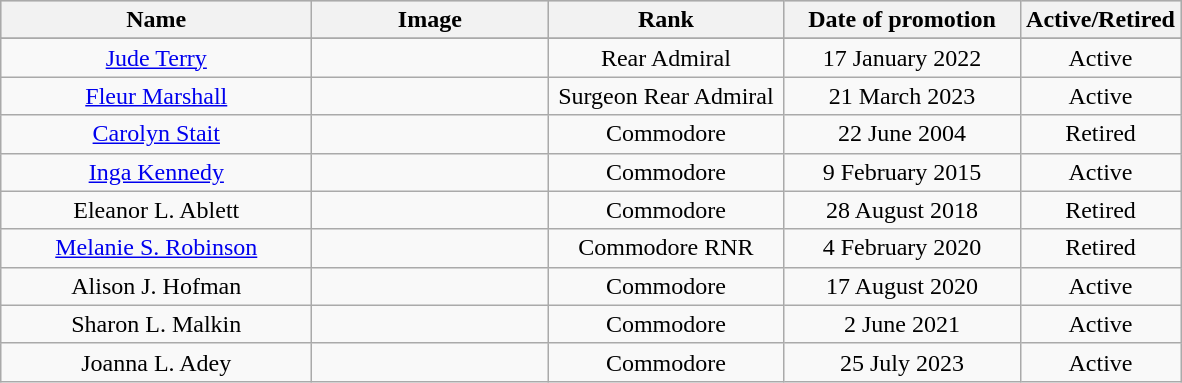<table class="wikitable sortable" style="text-align:center">
<tr style="background:#cccccc">
<th scope="col" style="width: 200px;">Name</th>
<th scope="col" style="width: 150px;">Image</th>
<th scope="col" style="width: 150px;">Rank</th>
<th scope="col" style="width: 150px;">Date of promotion</th>
<th scope="col" style="width: 100px;">Active/Retired</th>
</tr>
<tr>
</tr>
<tr>
<td><a href='#'>Jude Terry</a></td>
<td></td>
<td>Rear Admiral</td>
<td>17 January 2022</td>
<td>Active</td>
</tr>
<tr>
<td><a href='#'>Fleur Marshall</a></td>
<td></td>
<td>Surgeon Rear Admiral</td>
<td>21 March 2023</td>
<td>Active</td>
</tr>
<tr>
<td><a href='#'>Carolyn Stait</a></td>
<td></td>
<td>Commodore</td>
<td>22 June 2004</td>
<td>Retired</td>
</tr>
<tr>
<td><a href='#'>Inga Kennedy</a></td>
<td></td>
<td>Commodore</td>
<td>9 February 2015</td>
<td>Active</td>
</tr>
<tr>
<td>Eleanor L. Ablett</td>
<td></td>
<td>Commodore</td>
<td>28 August 2018</td>
<td>Retired</td>
</tr>
<tr>
<td><a href='#'>Melanie S. Robinson</a></td>
<td></td>
<td>Commodore RNR</td>
<td>4 February 2020</td>
<td>Retired</td>
</tr>
<tr>
<td>Alison J. Hofman</td>
<td></td>
<td>Commodore</td>
<td>17 August 2020</td>
<td>Active</td>
</tr>
<tr>
<td>Sharon L. Malkin</td>
<td></td>
<td>Commodore</td>
<td>2 June 2021</td>
<td>Active</td>
</tr>
<tr>
<td>Joanna L. Adey</td>
<td></td>
<td>Commodore</td>
<td>25 July 2023</td>
<td>Active</td>
</tr>
</table>
